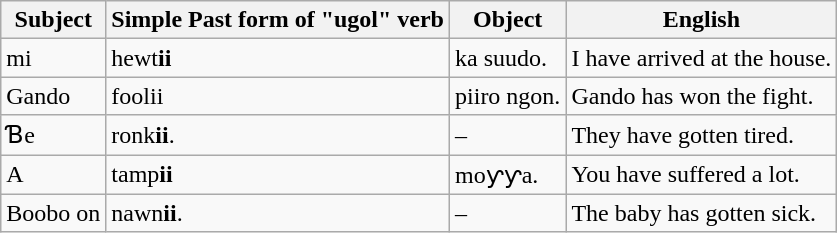<table class="wikitable">
<tr>
<th>Subject</th>
<th>Simple Past form of "ugol" verb</th>
<th>Object</th>
<th>English</th>
</tr>
<tr>
<td>mi</td>
<td>hewt<strong>ii</strong></td>
<td>ka suudo.</td>
<td>I have arrived at the house.</td>
</tr>
<tr>
<td>Gando</td>
<td>foolii</td>
<td>piiro ngon.</td>
<td>Gando has won the fight.</td>
</tr>
<tr>
<td>Ɓe</td>
<td>ronk<strong>ii</strong>.</td>
<td>–</td>
<td>They have gotten tired.</td>
</tr>
<tr>
<td>A</td>
<td>tamp<strong>ii</strong></td>
<td>moƴƴa.</td>
<td>You have suffered a lot.</td>
</tr>
<tr>
<td>Boobo on</td>
<td>nawn<strong>ii</strong>.</td>
<td>–</td>
<td>The baby has gotten sick.</td>
</tr>
</table>
